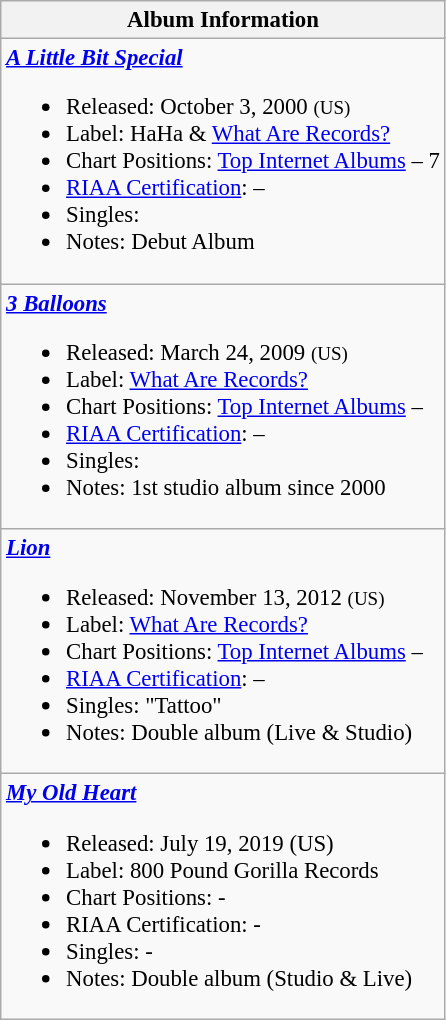<table class="wikitable" style="font-size: 95%;">
<tr>
<th align="left">Album Information</th>
</tr>
<tr>
<td align="left"><strong><em><a href='#'>A Little Bit Special</a></em></strong><br><ul><li>Released:  October 3, 2000 <small>(US)</small></li><li>Label: HaHa & <a href='#'>What Are Records?</a></li><li>Chart Positions: <a href='#'>Top Internet Albums</a> – 7</li><li><a href='#'>RIAA Certification</a>: –</li><li>Singles:</li><li>Notes: Debut Album</li></ul></td>
</tr>
<tr>
<td align="left"><strong><em><a href='#'>3 Balloons</a></em></strong><br><ul><li>Released:  March 24, 2009 <small>(US)</small></li><li>Label: <a href='#'>What Are Records?</a></li><li>Chart Positions: <a href='#'>Top Internet Albums</a> –</li><li><a href='#'>RIAA Certification</a>: –</li><li>Singles:</li><li>Notes: 1st studio album since 2000</li></ul></td>
</tr>
<tr>
<td align="left"><strong><em><a href='#'>Lion</a></em></strong><br><ul><li>Released:  November 13, 2012 <small>(US)</small></li><li>Label: <a href='#'>What Are Records?</a></li><li>Chart Positions: <a href='#'>Top Internet Albums</a> –</li><li><a href='#'>RIAA Certification</a>: –</li><li>Singles: "Tattoo"</li><li>Notes: Double album (Live & Studio)</li></ul></td>
</tr>
<tr>
<td><strong><em><a href='#'>My Old Heart</a></em></strong><br><ul><li>Released: July 19, 2019 (US)</li><li>Label: 800 Pound Gorilla Records</li><li>Chart Positions: -</li><li>RIAA Certification: -</li><li>Singles: -</li><li>Notes: Double album (Studio & Live)</li></ul></td>
</tr>
</table>
